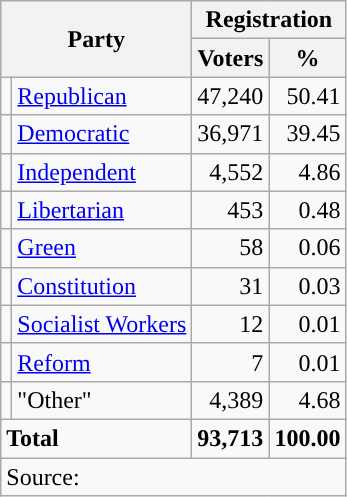<table class="wikitable">
<tr>
<th colspan="2" rowspan="2">Party</th>
<th colspan="2">Registration</th>
</tr>
<tr>
<th>Voters</th>
<th>%</th>
</tr>
<tr>
<td style="background-color:"></td>
<td><a href='#'>Republican</a></td>
<td style="text-align:right;">47,240</td>
<td style="text-align:right;">50.41</td>
</tr>
<tr>
<td style="background-color:"></td>
<td><a href='#'>Democratic</a></td>
<td style="text-align:right;">36,971</td>
<td style="text-align:right;">39.45</td>
</tr>
<tr>
<td style="background-color:"></td>
<td><a href='#'>Independent</a></td>
<td style="text-align:right;">4,552</td>
<td style="text-align:right;">4.86</td>
</tr>
<tr>
<td style="background-color:"></td>
<td><a href='#'>Libertarian</a></td>
<td style="text-align:right;">453</td>
<td style="text-align:right;">0.48</td>
</tr>
<tr>
<td style="background-color:"></td>
<td><a href='#'>Green</a></td>
<td style="text-align:right;">58</td>
<td style="text-align:right;">0.06</td>
</tr>
<tr>
<td style="background-color:"></td>
<td><a href='#'>Constitution</a></td>
<td style="text-align:right;">31</td>
<td style="text-align:right;">0.03</td>
</tr>
<tr>
<td style="background-color:"></td>
<td><a href='#'>Socialist Workers</a></td>
<td style="text-align:right;">12</td>
<td style="text-align:right;">0.01</td>
</tr>
<tr>
<td style="background-color:"></td>
<td><a href='#'>Reform</a></td>
<td style="text-align:right;">7</td>
<td style="text-align:right;">0.01</td>
</tr>
<tr>
<td></td>
<td>"Other"</td>
<td style="text-align:right;">4,389</td>
<td style="text-align:right;">4.68</td>
</tr>
<tr>
<td colspan="2"><strong>Total</strong></td>
<td style="text-align:right;"><strong>93,713</strong></td>
<td style="text-align:right;"><strong>100.00</strong></td>
</tr>
<tr>
<td colspan="4">Source: <em></em></td>
</tr>
</table>
